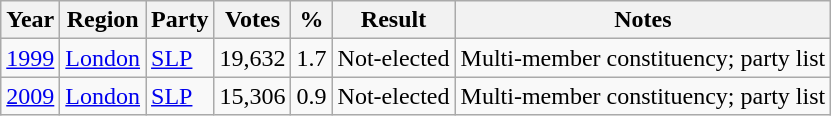<table class="wikitable">
<tr>
<th>Year</th>
<th>Region</th>
<th>Party</th>
<th>Votes</th>
<th>%</th>
<th>Result</th>
<th>Notes</th>
</tr>
<tr>
<td><a href='#'>1999</a></td>
<td><a href='#'>London</a></td>
<td><a href='#'>SLP</a></td>
<td>19,632</td>
<td>1.7</td>
<td>Not-elected</td>
<td>Multi-member constituency; party list</td>
</tr>
<tr>
<td><a href='#'>2009</a></td>
<td><a href='#'>London</a></td>
<td><a href='#'>SLP</a></td>
<td>15,306</td>
<td>0.9</td>
<td>Not-elected</td>
<td>Multi-member constituency; party list</td>
</tr>
</table>
